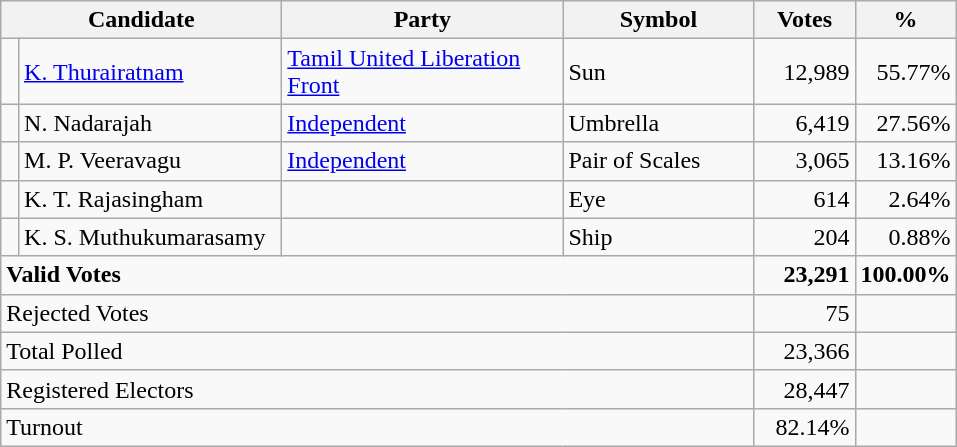<table class="wikitable" border="1" style="text-align:right;">
<tr>
<th align=left colspan=2 width="180">Candidate</th>
<th align=left width="180">Party</th>
<th align=left width="120">Symbol</th>
<th align=left width="60">Votes</th>
<th align=left width="60">%</th>
</tr>
<tr>
<td bgcolor=> </td>
<td align=left><a href='#'>K. Thurairatnam</a></td>
<td align=left><a href='#'>Tamil United Liberation Front</a></td>
<td align=left>Sun</td>
<td>12,989</td>
<td>55.77%</td>
</tr>
<tr>
<td></td>
<td align=left>N. Nadarajah</td>
<td align=left><a href='#'>Independent</a></td>
<td align=left>Umbrella</td>
<td>6,419</td>
<td>27.56%</td>
</tr>
<tr>
<td></td>
<td align=left>M. P. Veeravagu</td>
<td align=left><a href='#'>Independent</a></td>
<td align=left>Pair of Scales</td>
<td>3,065</td>
<td>13.16%</td>
</tr>
<tr>
<td></td>
<td align=left>K. T. Rajasingham</td>
<td></td>
<td align=left>Eye</td>
<td>614</td>
<td>2.64%</td>
</tr>
<tr>
<td></td>
<td align=left>K. S. Muthukumarasamy</td>
<td></td>
<td align=left>Ship</td>
<td>204</td>
<td>0.88%</td>
</tr>
<tr>
<td align=left colspan=4><strong>Valid Votes</strong></td>
<td><strong>23,291</strong></td>
<td><strong>100.00%</strong></td>
</tr>
<tr>
<td align=left colspan=4>Rejected Votes</td>
<td>75</td>
<td></td>
</tr>
<tr>
<td align=left colspan=4>Total Polled</td>
<td>23,366</td>
<td></td>
</tr>
<tr>
<td align=left colspan=4>Registered Electors</td>
<td>28,447</td>
<td></td>
</tr>
<tr>
<td align=left colspan=4>Turnout</td>
<td>82.14%</td>
</tr>
</table>
